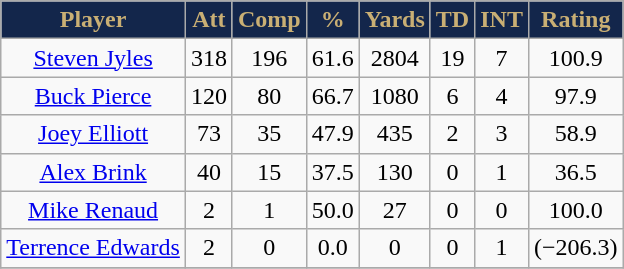<table class="wikitable sortable sortable">
<tr>
<th style="background:#13264B;color:#C9AF74;">Player</th>
<th style="background:#13264B;color:#C9AF74;">Att</th>
<th style="background:#13264B;color:#C9AF74;">Comp</th>
<th style="background:#13264B;color:#C9AF74;">%</th>
<th style="background:#13264B;color:#C9AF74;">Yards</th>
<th style="background:#13264B;color:#C9AF74;">TD</th>
<th style="background:#13264B;color:#C9AF74;">INT</th>
<th style="background:#13264B;color:#C9AF74;">Rating</th>
</tr>
<tr align="center">
<td><a href='#'>Steven Jyles</a></td>
<td>318</td>
<td>196</td>
<td>61.6</td>
<td>2804</td>
<td>19</td>
<td>7</td>
<td>100.9</td>
</tr>
<tr align="center">
<td><a href='#'>Buck Pierce</a></td>
<td>120</td>
<td>80</td>
<td>66.7</td>
<td>1080</td>
<td>6</td>
<td>4</td>
<td>97.9</td>
</tr>
<tr align="center">
<td><a href='#'>Joey Elliott</a></td>
<td>73</td>
<td>35</td>
<td>47.9</td>
<td>435</td>
<td>2</td>
<td>3</td>
<td>58.9</td>
</tr>
<tr align="center">
<td><a href='#'>Alex Brink</a></td>
<td>40</td>
<td>15</td>
<td>37.5</td>
<td>130</td>
<td>0</td>
<td>1</td>
<td>36.5</td>
</tr>
<tr align="center">
<td><a href='#'>Mike Renaud</a></td>
<td>2</td>
<td>1</td>
<td>50.0</td>
<td>27</td>
<td>0</td>
<td>0</td>
<td>100.0</td>
</tr>
<tr align="center">
<td><a href='#'>Terrence Edwards</a></td>
<td>2</td>
<td>0</td>
<td>0.0</td>
<td>0</td>
<td>0</td>
<td>1</td>
<td>(−206.3)</td>
</tr>
<tr align="center">
</tr>
</table>
